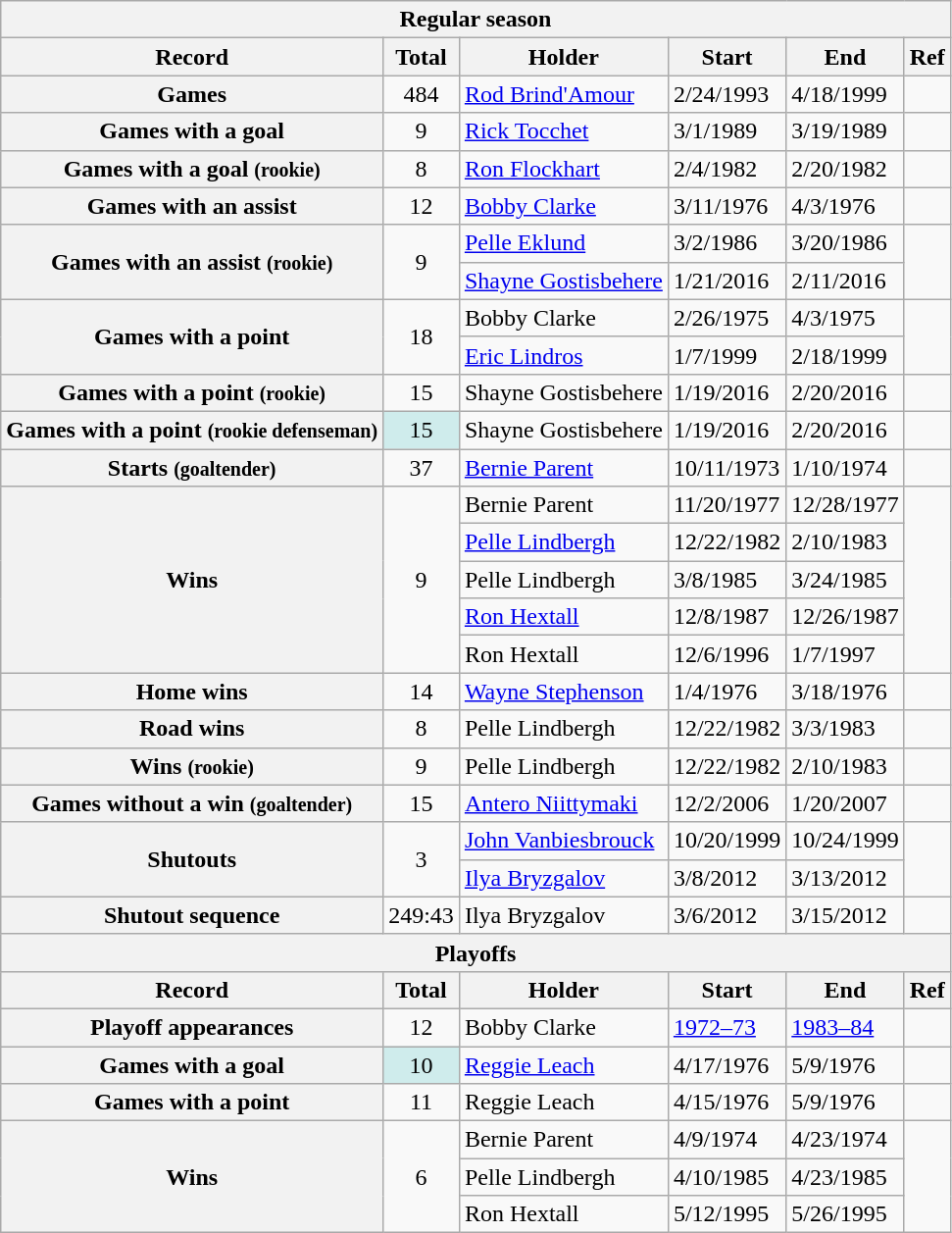<table class="wikitable plainrowheaders">
<tr>
<th colspan="6" align="center">Regular season</th>
</tr>
<tr>
<th scope="col">Record</th>
<th scope="col">Total</th>
<th scope="col">Holder</th>
<th scope="col">Start</th>
<th scope="col">End</th>
<th scope="col">Ref</th>
</tr>
<tr>
<th scope="row">Games</th>
<td align="center">484</td>
<td><a href='#'>Rod Brind'Amour</a></td>
<td>2/24/1993</td>
<td>4/18/1999</td>
<td></td>
</tr>
<tr>
<th scope="row">Games with a goal</th>
<td align="center">9</td>
<td><a href='#'>Rick Tocchet</a></td>
<td>3/1/1989</td>
<td>3/19/1989</td>
<td></td>
</tr>
<tr>
<th scope="row">Games with a goal <small>(rookie)</small></th>
<td align="center">8</td>
<td><a href='#'>Ron Flockhart</a></td>
<td>2/4/1982</td>
<td>2/20/1982</td>
<td></td>
</tr>
<tr>
<th scope="row">Games with an assist</th>
<td align="center">12</td>
<td><a href='#'>Bobby Clarke</a></td>
<td>3/11/1976</td>
<td>4/3/1976</td>
<td></td>
</tr>
<tr>
<th scope="row" rowspan="2">Games with an assist <small>(rookie)</small></th>
<td align="center" rowspan="2">9</td>
<td><a href='#'>Pelle Eklund</a></td>
<td>3/2/1986</td>
<td>3/20/1986</td>
<td rowspan="2"></td>
</tr>
<tr>
<td><a href='#'>Shayne Gostisbehere</a></td>
<td>1/21/2016</td>
<td>2/11/2016</td>
</tr>
<tr>
<th scope="row" rowspan="2">Games with a point</th>
<td align="center" rowspan="2">18</td>
<td>Bobby Clarke</td>
<td>2/26/1975</td>
<td>4/3/1975</td>
<td rowspan="2"></td>
</tr>
<tr>
<td><a href='#'>Eric Lindros</a></td>
<td>1/7/1999</td>
<td>2/18/1999</td>
</tr>
<tr>
<th scope="row">Games with a point <small>(rookie)</small></th>
<td align="center">15</td>
<td>Shayne Gostisbehere</td>
<td>1/19/2016</td>
<td>2/20/2016</td>
<td></td>
</tr>
<tr>
<th scope="row">Games with a point <small>(rookie defenseman)</small></th>
<td align="center" style="background: #CFECEC;">15</td>
<td>Shayne Gostisbehere</td>
<td>1/19/2016</td>
<td>2/20/2016</td>
<td></td>
</tr>
<tr>
<th scope="row">Starts <small>(goaltender)</small></th>
<td align="center">37</td>
<td><a href='#'>Bernie Parent</a></td>
<td>10/11/1973</td>
<td>1/10/1974</td>
<td></td>
</tr>
<tr>
<th scope="row" rowspan="5">Wins</th>
<td align="center" rowspan="5">9</td>
<td>Bernie Parent</td>
<td>11/20/1977</td>
<td>12/28/1977</td>
<td rowspan="5"></td>
</tr>
<tr>
<td><a href='#'>Pelle Lindbergh</a></td>
<td>12/22/1982</td>
<td>2/10/1983</td>
</tr>
<tr>
<td>Pelle Lindbergh</td>
<td>3/8/1985</td>
<td>3/24/1985</td>
</tr>
<tr>
<td><a href='#'>Ron Hextall</a></td>
<td>12/8/1987</td>
<td>12/26/1987</td>
</tr>
<tr>
<td>Ron Hextall</td>
<td>12/6/1996</td>
<td>1/7/1997</td>
</tr>
<tr>
<th scope="row">Home wins</th>
<td align="center">14</td>
<td><a href='#'>Wayne Stephenson</a></td>
<td>1/4/1976</td>
<td>3/18/1976</td>
<td></td>
</tr>
<tr>
<th scope="row">Road wins</th>
<td align="center">8</td>
<td>Pelle Lindbergh</td>
<td>12/22/1982</td>
<td>3/3/1983</td>
<td></td>
</tr>
<tr>
<th scope="row">Wins <small>(rookie)</small></th>
<td align="center">9</td>
<td>Pelle Lindbergh</td>
<td>12/22/1982</td>
<td>2/10/1983</td>
<td></td>
</tr>
<tr>
<th scope="row">Games without a win <small>(goaltender)</small></th>
<td align="center">15</td>
<td><a href='#'>Antero Niittymaki</a></td>
<td>12/2/2006</td>
<td>1/20/2007</td>
<td></td>
</tr>
<tr>
<th scope="row" rowspan="2">Shutouts</th>
<td align="center" rowspan="2">3</td>
<td><a href='#'>John Vanbiesbrouck</a></td>
<td>10/20/1999</td>
<td>10/24/1999</td>
<td rowspan="2"></td>
</tr>
<tr>
<td><a href='#'>Ilya Bryzgalov</a></td>
<td>3/8/2012</td>
<td>3/13/2012</td>
</tr>
<tr>
<th scope="row">Shutout sequence</th>
<td align="center">249:43</td>
<td>Ilya Bryzgalov</td>
<td>3/6/2012</td>
<td>3/15/2012</td>
<td></td>
</tr>
<tr>
<th colspan="6" align="center">Playoffs</th>
</tr>
<tr>
<th scope="col">Record</th>
<th scope="col">Total</th>
<th scope="col">Holder</th>
<th scope="col">Start</th>
<th scope="col">End</th>
<th scope="col">Ref</th>
</tr>
<tr>
<th scope="row">Playoff appearances</th>
<td align="center">12</td>
<td>Bobby Clarke</td>
<td><a href='#'>1972–73</a></td>
<td><a href='#'>1983–84</a></td>
<td></td>
</tr>
<tr>
<th scope="row">Games with a goal</th>
<td align="center" style="background: #CFECEC;">10</td>
<td><a href='#'>Reggie Leach</a></td>
<td>4/17/1976</td>
<td>5/9/1976</td>
<td></td>
</tr>
<tr>
<th scope="row">Games with a point</th>
<td align="center">11</td>
<td>Reggie Leach</td>
<td>4/15/1976</td>
<td>5/9/1976</td>
<td></td>
</tr>
<tr>
<th scope="row" rowspan="3">Wins</th>
<td align="center" rowspan="3">6</td>
<td>Bernie Parent</td>
<td>4/9/1974</td>
<td>4/23/1974</td>
<td rowspan="3"></td>
</tr>
<tr>
<td>Pelle Lindbergh</td>
<td>4/10/1985</td>
<td>4/23/1985</td>
</tr>
<tr>
<td>Ron Hextall</td>
<td>5/12/1995</td>
<td>5/26/1995</td>
</tr>
</table>
